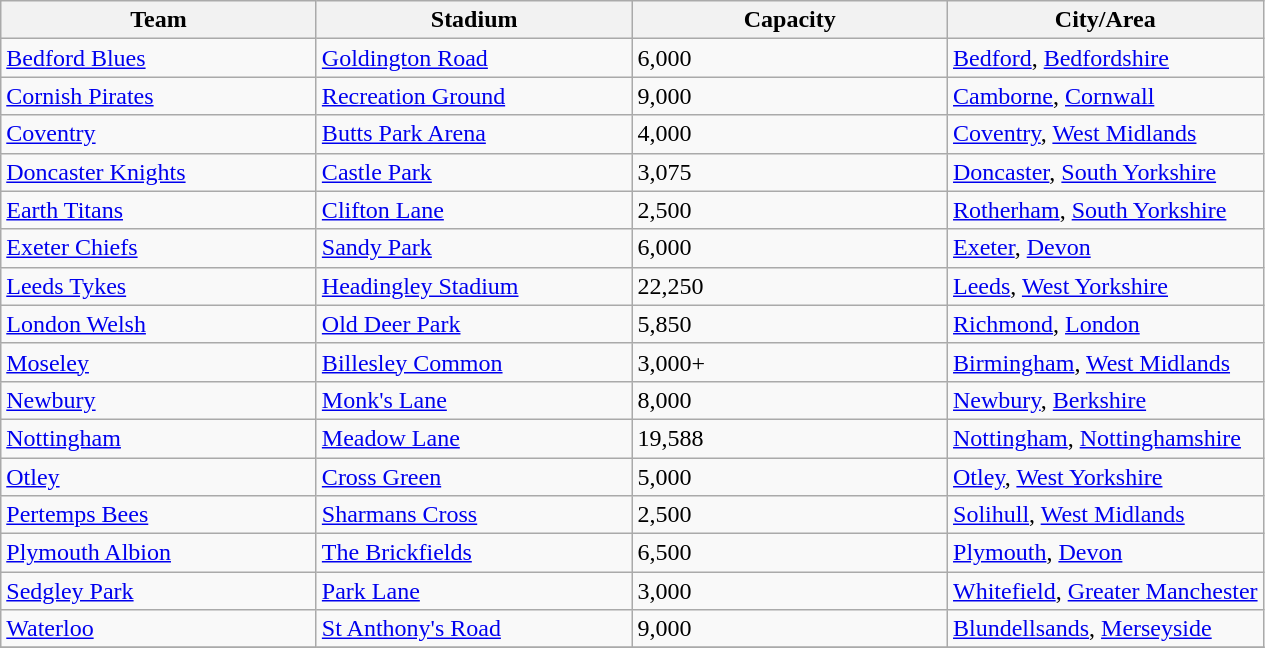<table class="wikitable sortable">
<tr>
<th width=25%>Team</th>
<th width=25%>Stadium</th>
<th width=25%>Capacity</th>
<th width=25%>City/Area</th>
</tr>
<tr>
<td><a href='#'>Bedford Blues</a></td>
<td><a href='#'>Goldington Road</a></td>
<td>6,000</td>
<td><a href='#'>Bedford</a>, <a href='#'>Bedfordshire</a></td>
</tr>
<tr>
<td><a href='#'>Cornish Pirates</a></td>
<td><a href='#'>Recreation Ground</a></td>
<td>9,000</td>
<td><a href='#'>Camborne</a>, <a href='#'>Cornwall</a></td>
</tr>
<tr>
<td><a href='#'>Coventry</a></td>
<td><a href='#'>Butts Park Arena</a></td>
<td>4,000</td>
<td><a href='#'>Coventry</a>, <a href='#'>West Midlands</a></td>
</tr>
<tr>
<td><a href='#'>Doncaster Knights</a></td>
<td><a href='#'>Castle Park</a></td>
<td>3,075</td>
<td><a href='#'>Doncaster</a>, <a href='#'>South Yorkshire</a></td>
</tr>
<tr>
<td><a href='#'>Earth Titans</a></td>
<td><a href='#'>Clifton Lane</a></td>
<td>2,500</td>
<td><a href='#'>Rotherham</a>, <a href='#'>South Yorkshire</a></td>
</tr>
<tr>
<td><a href='#'>Exeter Chiefs</a></td>
<td><a href='#'>Sandy Park</a></td>
<td>6,000</td>
<td><a href='#'>Exeter</a>, <a href='#'>Devon</a></td>
</tr>
<tr>
<td><a href='#'>Leeds Tykes</a></td>
<td><a href='#'>Headingley Stadium</a></td>
<td>22,250</td>
<td><a href='#'>Leeds</a>, <a href='#'>West Yorkshire</a></td>
</tr>
<tr>
<td><a href='#'>London Welsh</a></td>
<td><a href='#'>Old Deer Park</a></td>
<td>5,850</td>
<td><a href='#'>Richmond</a>, <a href='#'>London</a></td>
</tr>
<tr>
<td><a href='#'>Moseley</a></td>
<td><a href='#'>Billesley Common</a></td>
<td>3,000+</td>
<td><a href='#'>Birmingham</a>, <a href='#'>West Midlands</a></td>
</tr>
<tr>
<td><a href='#'>Newbury</a></td>
<td><a href='#'>Monk's Lane</a></td>
<td>8,000</td>
<td><a href='#'>Newbury</a>, <a href='#'>Berkshire</a></td>
</tr>
<tr>
<td><a href='#'>Nottingham</a></td>
<td><a href='#'>Meadow Lane</a></td>
<td>19,588</td>
<td><a href='#'>Nottingham</a>, <a href='#'>Nottinghamshire</a></td>
</tr>
<tr>
<td><a href='#'>Otley</a></td>
<td><a href='#'>Cross Green</a></td>
<td>5,000</td>
<td><a href='#'>Otley</a>, <a href='#'>West Yorkshire</a></td>
</tr>
<tr>
<td><a href='#'>Pertemps Bees</a></td>
<td><a href='#'>Sharmans Cross</a></td>
<td>2,500</td>
<td><a href='#'>Solihull</a>, <a href='#'>West Midlands</a></td>
</tr>
<tr>
<td><a href='#'>Plymouth Albion</a></td>
<td><a href='#'>The Brickfields</a></td>
<td>6,500</td>
<td><a href='#'>Plymouth</a>, <a href='#'>Devon</a></td>
</tr>
<tr>
<td><a href='#'>Sedgley Park</a></td>
<td><a href='#'>Park Lane</a></td>
<td>3,000</td>
<td><a href='#'>Whitefield</a>, <a href='#'>Greater Manchester</a></td>
</tr>
<tr>
<td><a href='#'>Waterloo</a></td>
<td><a href='#'>St Anthony's Road</a></td>
<td>9,000</td>
<td><a href='#'>Blundellsands</a>, <a href='#'>Merseyside</a></td>
</tr>
<tr>
</tr>
</table>
